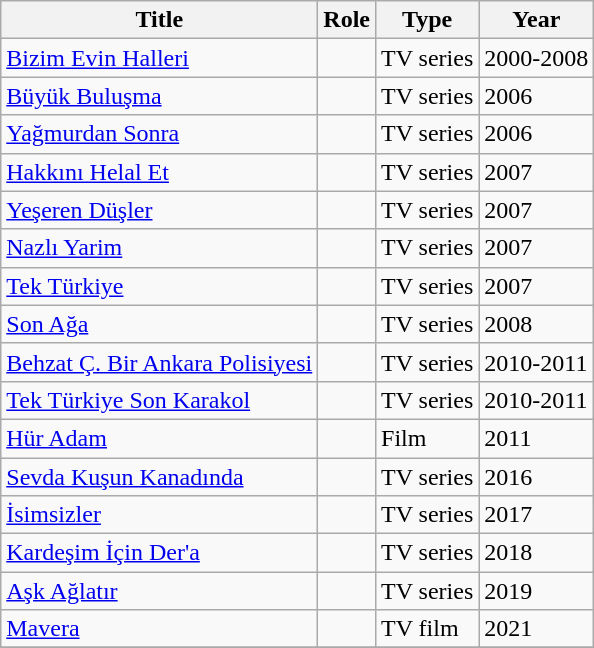<table class="wikitable">
<tr>
<th>Title</th>
<th>Role</th>
<th>Type</th>
<th>Year</th>
</tr>
<tr>
<td><a href='#'>Bizim Evin Halleri</a></td>
<td></td>
<td>TV series</td>
<td>2000-2008</td>
</tr>
<tr>
<td><a href='#'>Büyük Buluşma</a></td>
<td></td>
<td>TV series</td>
<td>2006</td>
</tr>
<tr>
<td><a href='#'>Yağmurdan Sonra</a></td>
<td></td>
<td>TV series</td>
<td>2006</td>
</tr>
<tr>
<td><a href='#'>Hakkını Helal Et</a></td>
<td></td>
<td>TV series</td>
<td>2007</td>
</tr>
<tr>
<td><a href='#'>Yeşeren Düşler</a></td>
<td></td>
<td>TV series</td>
<td>2007</td>
</tr>
<tr>
<td><a href='#'>Nazlı Yarim</a></td>
<td></td>
<td>TV series</td>
<td>2007</td>
</tr>
<tr>
<td><a href='#'>Tek Türkiye</a></td>
<td></td>
<td>TV series</td>
<td>2007</td>
</tr>
<tr>
<td><a href='#'>Son Ağa</a></td>
<td></td>
<td>TV series</td>
<td>2008</td>
</tr>
<tr>
<td><a href='#'>Behzat Ç. Bir Ankara Polisiyesi</a></td>
<td></td>
<td>TV series</td>
<td>2010-2011</td>
</tr>
<tr>
<td><a href='#'>Tek Türkiye Son Karakol</a></td>
<td></td>
<td>TV series</td>
<td>2010-2011</td>
</tr>
<tr>
<td><a href='#'>Hür Adam</a></td>
<td></td>
<td>Film</td>
<td>2011</td>
</tr>
<tr>
<td><a href='#'>Sevda Kuşun Kanadında</a></td>
<td></td>
<td>TV series</td>
<td>2016</td>
</tr>
<tr>
<td><a href='#'>İsimsizler</a></td>
<td></td>
<td>TV series</td>
<td>2017</td>
</tr>
<tr>
<td><a href='#'>Kardeşim İçin Der'a</a></td>
<td></td>
<td>TV series</td>
<td>2018</td>
</tr>
<tr>
<td><a href='#'>Aşk Ağlatır</a></td>
<td></td>
<td>TV series</td>
<td>2019</td>
</tr>
<tr>
<td><a href='#'>Mavera</a></td>
<td></td>
<td>TV film</td>
<td>2021</td>
</tr>
<tr>
</tr>
</table>
